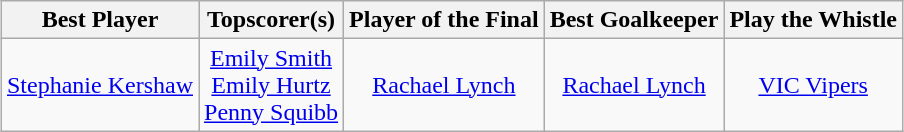<table class=wikitable style="text-align:center; margin:auto">
<tr>
<th>Best Player</th>
<th>Topscorer(s)</th>
<th>Player of the Final</th>
<th>Best Goalkeeper</th>
<th>Play the Whistle</th>
</tr>
<tr>
<td> <a href='#'>Stephanie Kershaw</a></td>
<td> <a href='#'>Emily Smith</a><br> <a href='#'>Emily Hurtz</a><br> <a href='#'>Penny Squibb</a></td>
<td> <a href='#'>Rachael Lynch</a></td>
<td> <a href='#'>Rachael Lynch</a></td>
<td> <a href='#'>VIC Vipers</a></td>
</tr>
</table>
